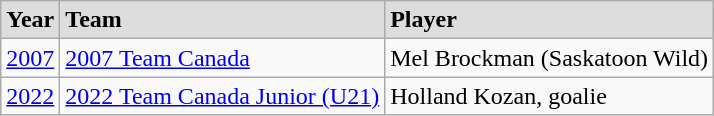<table class="wikitable">
<tr style="font-weight:bold; background-color:#dddddd;" |>
<td align="left">Year</td>
<td>Team</td>
<td>Player</td>
</tr>
<tr>
<td><a href='#'>2007</a></td>
<td> <a href='#'>2007 Team Canada</a></td>
<td>Mel Brockman (Saskatoon Wild)</td>
</tr>
<tr>
<td><a href='#'>2022</a></td>
<td> <a href='#'>2022 Team Canada Junior (U21)</a></td>
<td>Holland Kozan, goalie</td>
</tr>
</table>
